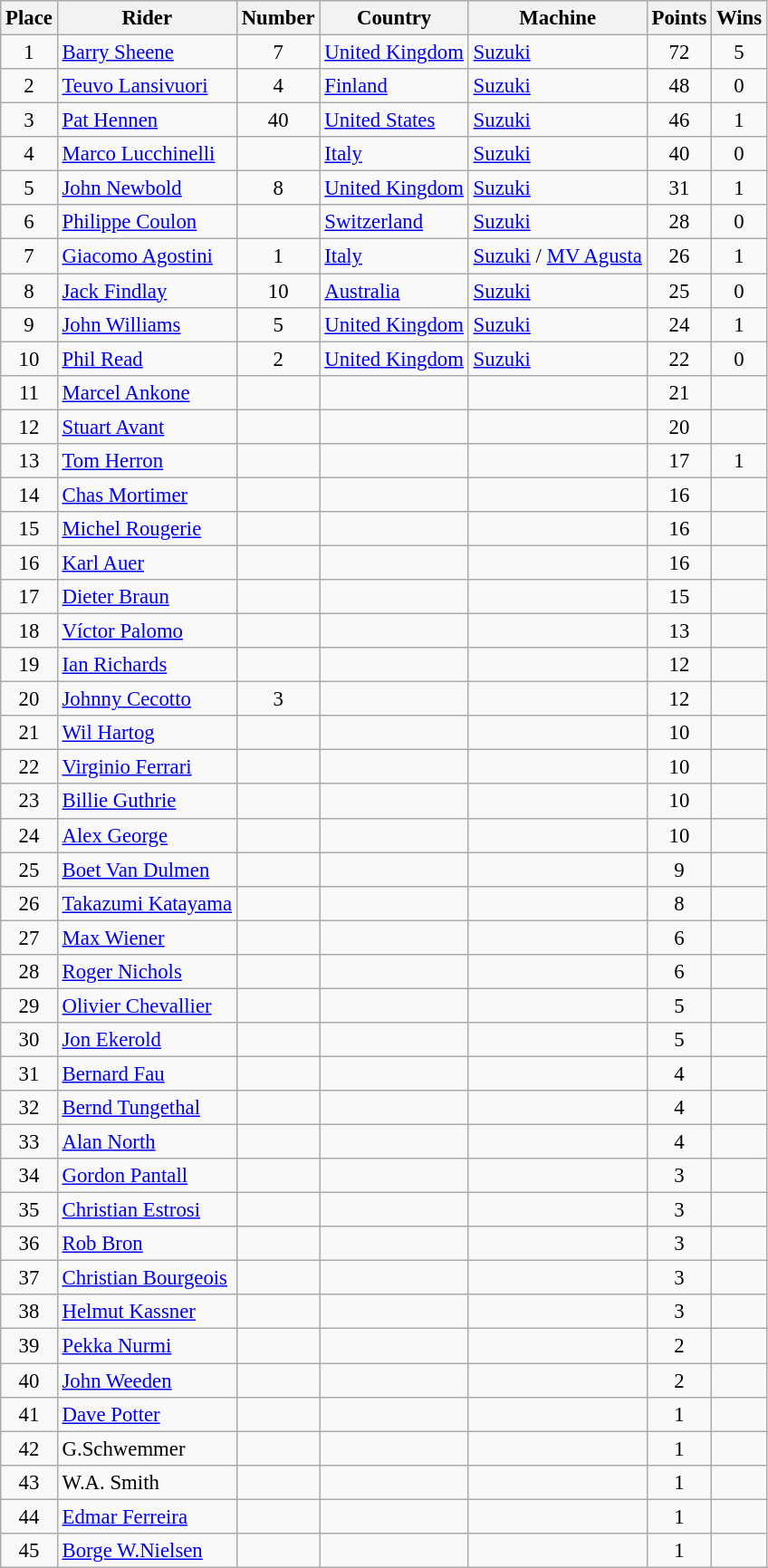<table class="wikitable" style="font-size: 95%;">
<tr>
<th>Place</th>
<th>Rider</th>
<th>Number</th>
<th>Country</th>
<th>Machine</th>
<th>Points</th>
<th>Wins</th>
</tr>
<tr>
<td style="text-align:center;">1</td>
<td> <a href='#'>Barry Sheene</a></td>
<td style="text-align:center;">7</td>
<td><a href='#'>United Kingdom</a></td>
<td><a href='#'>Suzuki</a></td>
<td style="text-align:center;">72</td>
<td style="text-align:center;">5</td>
</tr>
<tr>
<td style="text-align:center;">2</td>
<td> <a href='#'>Teuvo Lansivuori</a></td>
<td style="text-align:center;">4</td>
<td><a href='#'>Finland</a></td>
<td><a href='#'>Suzuki</a></td>
<td style="text-align:center;">48</td>
<td style="text-align:center;">0</td>
</tr>
<tr>
<td style="text-align:center;">3</td>
<td> <a href='#'>Pat Hennen</a></td>
<td style="text-align:center;">40</td>
<td><a href='#'>United States</a></td>
<td><a href='#'>Suzuki</a></td>
<td style="text-align:center;">46</td>
<td style="text-align:center;">1</td>
</tr>
<tr>
<td style="text-align:center;">4</td>
<td> <a href='#'>Marco Lucchinelli</a></td>
<td></td>
<td><a href='#'>Italy</a></td>
<td><a href='#'>Suzuki</a></td>
<td style="text-align:center;">40</td>
<td style="text-align:center;">0</td>
</tr>
<tr>
<td style="text-align:center;">5</td>
<td> <a href='#'>John Newbold</a></td>
<td style="text-align:center;">8</td>
<td><a href='#'>United Kingdom</a></td>
<td><a href='#'>Suzuki</a></td>
<td style="text-align:center;">31</td>
<td style="text-align:center;">1</td>
</tr>
<tr>
<td style="text-align:center;">6</td>
<td> <a href='#'>Philippe Coulon</a></td>
<td></td>
<td><a href='#'>Switzerland</a></td>
<td><a href='#'>Suzuki</a></td>
<td style="text-align:center;">28</td>
<td style="text-align:center;">0</td>
</tr>
<tr>
<td style="text-align:center;">7</td>
<td> <a href='#'>Giacomo Agostini</a></td>
<td style="text-align:center;">1</td>
<td><a href='#'>Italy</a></td>
<td><a href='#'>Suzuki</a> / <a href='#'>MV Agusta</a></td>
<td style="text-align:center;">26</td>
<td style="text-align:center;">1</td>
</tr>
<tr>
<td style="text-align:center;">8</td>
<td> <a href='#'>Jack Findlay</a></td>
<td style="text-align:center;">10</td>
<td><a href='#'>Australia</a></td>
<td><a href='#'>Suzuki</a></td>
<td style="text-align:center;">25</td>
<td style="text-align:center;">0</td>
</tr>
<tr>
<td style="text-align:center;">9</td>
<td> <a href='#'>John Williams</a></td>
<td style="text-align:center;">5</td>
<td><a href='#'>United Kingdom</a></td>
<td><a href='#'>Suzuki</a></td>
<td style="text-align:center;">24</td>
<td style="text-align:center;">1</td>
</tr>
<tr>
<td style="text-align:center;">10</td>
<td> <a href='#'>Phil Read</a></td>
<td style="text-align:center;">2</td>
<td><a href='#'>United Kingdom</a></td>
<td><a href='#'>Suzuki</a></td>
<td style="text-align:center;">22</td>
<td style="text-align:center;">0</td>
</tr>
<tr>
<td style="text-align:center;">11</td>
<td><a href='#'>Marcel Ankone</a></td>
<td style="text-align:center;"></td>
<td></td>
<td></td>
<td style="text-align:center;">21</td>
<td style="text-align:center;"></td>
</tr>
<tr>
<td style="text-align:center;">12</td>
<td><a href='#'>Stuart Avant</a></td>
<td style="text-align:center;"></td>
<td></td>
<td></td>
<td style="text-align:center;">20</td>
<td style="text-align:center;"></td>
</tr>
<tr>
<td style="text-align:center;">13</td>
<td><a href='#'>Tom Herron</a></td>
<td style="text-align:center;"></td>
<td></td>
<td></td>
<td style="text-align:center;">17</td>
<td style="text-align:center;">1</td>
</tr>
<tr>
<td style="text-align:center;">14</td>
<td><a href='#'>Chas Mortimer</a></td>
<td style="text-align:center;"></td>
<td></td>
<td></td>
<td style="text-align:center;">16</td>
<td style="text-align:center;"></td>
</tr>
<tr>
<td style="text-align:center;">15</td>
<td><a href='#'>Michel Rougerie</a></td>
<td style="text-align:center;"></td>
<td></td>
<td></td>
<td style="text-align:center;">16</td>
<td style="text-align:center;"></td>
</tr>
<tr>
<td style="text-align:center;">16</td>
<td><a href='#'>Karl Auer</a></td>
<td style="text-align:center;"></td>
<td></td>
<td></td>
<td style="text-align:center;">16</td>
<td style="text-align:center;"></td>
</tr>
<tr>
<td style="text-align:center;">17</td>
<td><a href='#'>Dieter Braun</a></td>
<td style="text-align:center;"></td>
<td></td>
<td></td>
<td style="text-align:center;">15</td>
<td style="text-align:center;"></td>
</tr>
<tr>
<td style="text-align:center;">18</td>
<td><a href='#'>Víctor Palomo</a></td>
<td style="text-align:center;"></td>
<td></td>
<td></td>
<td style="text-align:center;">13</td>
<td style="text-align:center;"></td>
</tr>
<tr>
<td style="text-align:center;">19</td>
<td><a href='#'>Ian Richards</a></td>
<td style="text-align:center;"></td>
<td></td>
<td></td>
<td style="text-align:center;">12</td>
<td style="text-align:center;"></td>
</tr>
<tr>
<td style="text-align:center;">20</td>
<td> <a href='#'>Johnny Cecotto</a></td>
<td style="text-align:center;">3</td>
<td></td>
<td></td>
<td style="text-align:center;">12</td>
<td style="text-align:center;"></td>
</tr>
<tr>
<td style="text-align:center;">21</td>
<td><a href='#'>Wil Hartog</a></td>
<td style="text-align:center;"></td>
<td></td>
<td></td>
<td style="text-align:center;">10</td>
<td style="text-align:center;"></td>
</tr>
<tr>
<td style="text-align:center;">22</td>
<td><a href='#'>Virginio Ferrari</a></td>
<td style="text-align:center;"></td>
<td></td>
<td></td>
<td style="text-align:center;">10</td>
<td style="text-align:center;"></td>
</tr>
<tr>
<td style="text-align:center;">23</td>
<td><a href='#'>Billie Guthrie</a></td>
<td style="text-align:center;"></td>
<td></td>
<td></td>
<td style="text-align:center;">10</td>
<td style="text-align:center;"></td>
</tr>
<tr>
<td style="text-align:center;">24</td>
<td><a href='#'>Alex George</a></td>
<td style="text-align:center;"></td>
<td></td>
<td></td>
<td style="text-align:center;">10</td>
<td style="text-align:center;"></td>
</tr>
<tr>
<td style="text-align:center;">25</td>
<td><a href='#'>Boet Van Dulmen</a></td>
<td style="text-align:center;"></td>
<td></td>
<td></td>
<td style="text-align:center;">9</td>
<td style="text-align:center;"></td>
</tr>
<tr>
<td style="text-align:center;">26</td>
<td><a href='#'>Takazumi Katayama</a></td>
<td style="text-align:center;"></td>
<td></td>
<td></td>
<td style="text-align:center;">8</td>
<td style="text-align:center;"></td>
</tr>
<tr>
<td style="text-align:center;">27</td>
<td><a href='#'>Max Wiener</a></td>
<td style="text-align:center;"></td>
<td></td>
<td></td>
<td style="text-align:center;">6</td>
<td style="text-align:center;"></td>
</tr>
<tr>
<td style="text-align:center;">28</td>
<td><a href='#'>Roger Nichols</a></td>
<td style="text-align:center;"></td>
<td></td>
<td></td>
<td style="text-align:center;">6</td>
<td style="text-align:center;"></td>
</tr>
<tr>
<td style="text-align:center;">29</td>
<td><a href='#'>Olivier Chevallier</a></td>
<td style="text-align:center;"></td>
<td></td>
<td></td>
<td style="text-align:center;">5</td>
<td style="text-align:center;"></td>
</tr>
<tr>
<td style="text-align:center;">30</td>
<td><a href='#'>Jon Ekerold</a></td>
<td style="text-align:center;"></td>
<td></td>
<td></td>
<td style="text-align:center;">5</td>
<td style="text-align:center;"></td>
</tr>
<tr>
<td style="text-align:center;">31</td>
<td><a href='#'>Bernard Fau</a></td>
<td style="text-align:center;"></td>
<td></td>
<td></td>
<td style="text-align:center;">4</td>
<td style="text-align:center;"></td>
</tr>
<tr>
<td style="text-align:center;">32</td>
<td><a href='#'>Bernd Tungethal</a></td>
<td style="text-align:center;"></td>
<td></td>
<td></td>
<td style="text-align:center;">4</td>
<td style="text-align:center;"></td>
</tr>
<tr>
<td style="text-align:center;">33</td>
<td><a href='#'>Alan North</a></td>
<td style="text-align:center;"></td>
<td></td>
<td></td>
<td style="text-align:center;">4</td>
<td style="text-align:center;"></td>
</tr>
<tr>
<td style="text-align:center;">34</td>
<td><a href='#'>Gordon Pantall</a></td>
<td style="text-align:center;"></td>
<td></td>
<td></td>
<td style="text-align:center;">3</td>
<td style="text-align:center;"></td>
</tr>
<tr>
<td style="text-align:center;">35</td>
<td><a href='#'>Christian Estrosi</a></td>
<td style="text-align:center;"></td>
<td></td>
<td></td>
<td style="text-align:center;">3</td>
<td style="text-align:center;"></td>
</tr>
<tr>
<td style="text-align:center;">36</td>
<td><a href='#'>Rob Bron</a></td>
<td style="text-align:center;"></td>
<td></td>
<td></td>
<td style="text-align:center;">3</td>
<td style="text-align:center;"></td>
</tr>
<tr>
<td style="text-align:center;">37</td>
<td><a href='#'>Christian Bourgeois</a></td>
<td style="text-align:center;"></td>
<td></td>
<td></td>
<td style="text-align:center;">3</td>
<td style="text-align:center;"></td>
</tr>
<tr>
<td style="text-align:center;">38</td>
<td><a href='#'>Helmut Kassner</a></td>
<td style="text-align:center;"></td>
<td></td>
<td></td>
<td style="text-align:center;">3</td>
<td style="text-align:center;"></td>
</tr>
<tr>
<td style="text-align:center;">39</td>
<td><a href='#'>Pekka Nurmi</a></td>
<td style="text-align:center;"></td>
<td></td>
<td></td>
<td style="text-align:center;">2</td>
<td style="text-align:center;"></td>
</tr>
<tr>
<td style="text-align:center;">40</td>
<td><a href='#'>John Weeden</a></td>
<td style="text-align:center;"></td>
<td></td>
<td></td>
<td style="text-align:center;">2</td>
<td style="text-align:center;"></td>
</tr>
<tr>
<td style="text-align:center;">41</td>
<td><a href='#'>Dave Potter</a></td>
<td style="text-align:center;"></td>
<td></td>
<td></td>
<td style="text-align:center;">1</td>
<td style="text-align:center;"></td>
</tr>
<tr>
<td style="text-align:center;">42</td>
<td>G.Schwemmer</td>
<td style="text-align:center;"></td>
<td></td>
<td></td>
<td style="text-align:center;">1</td>
<td style="text-align:center;"></td>
</tr>
<tr>
<td style="text-align:center;">43</td>
<td>W.A. Smith</td>
<td style="text-align:center;"></td>
<td></td>
<td></td>
<td style="text-align:center;">1</td>
<td style="text-align:center;"></td>
</tr>
<tr>
<td style="text-align:center;">44</td>
<td><a href='#'>Edmar Ferreira</a></td>
<td style="text-align:center;"></td>
<td></td>
<td></td>
<td style="text-align:center;">1</td>
<td style="text-align:center;"></td>
</tr>
<tr>
<td style="text-align:center;">45</td>
<td><a href='#'>Borge W.Nielsen</a></td>
<td style="text-align:center;"></td>
<td></td>
<td></td>
<td style="text-align:center;">1</td>
<td style="text-align:center;"></td>
</tr>
</table>
